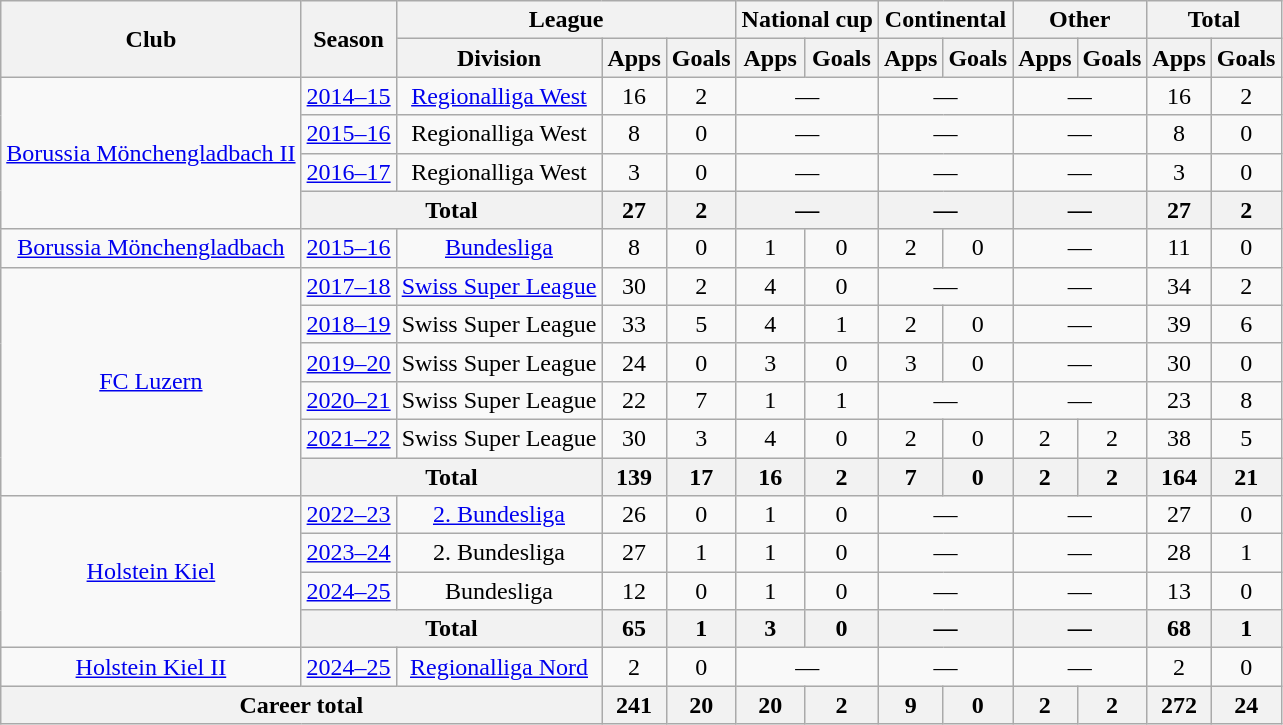<table class="wikitable nowrap" style="text-align:center">
<tr>
<th rowspan="2">Club</th>
<th rowspan="2">Season</th>
<th colspan="3">League</th>
<th colspan="2">National cup</th>
<th colspan="2">Continental</th>
<th colspan="2">Other</th>
<th colspan="2">Total</th>
</tr>
<tr>
<th>Division</th>
<th>Apps</th>
<th>Goals</th>
<th>Apps</th>
<th>Goals</th>
<th>Apps</th>
<th>Goals</th>
<th>Apps</th>
<th>Goals</th>
<th>Apps</th>
<th>Goals</th>
</tr>
<tr>
<td rowspan="4"><a href='#'>Borussia Mönchengladbach II</a></td>
<td><a href='#'>2014–15</a></td>
<td><a href='#'>Regionalliga West</a></td>
<td>16</td>
<td>2</td>
<td colspan="2">—</td>
<td colspan="2">—</td>
<td colspan="2">—</td>
<td>16</td>
<td>2</td>
</tr>
<tr>
<td><a href='#'>2015–16</a></td>
<td>Regionalliga West</td>
<td>8</td>
<td>0</td>
<td colspan="2">—</td>
<td colspan="2">—</td>
<td colspan="2">—</td>
<td>8</td>
<td>0</td>
</tr>
<tr>
<td><a href='#'>2016–17</a></td>
<td>Regionalliga West</td>
<td>3</td>
<td>0</td>
<td colspan="2">—</td>
<td colspan="2">—</td>
<td colspan="2">—</td>
<td>3</td>
<td>0</td>
</tr>
<tr>
<th colspan="2">Total</th>
<th>27</th>
<th>2</th>
<th colspan="2">—</th>
<th colspan="2">—</th>
<th colspan="2">—</th>
<th>27</th>
<th>2</th>
</tr>
<tr>
<td><a href='#'>Borussia Mönchengladbach</a></td>
<td><a href='#'>2015–16</a></td>
<td><a href='#'>Bundesliga</a></td>
<td>8</td>
<td>0</td>
<td>1</td>
<td>0</td>
<td>2</td>
<td>0</td>
<td colspan="2">—</td>
<td>11</td>
<td>0</td>
</tr>
<tr>
<td rowspan="6"><a href='#'>FC Luzern</a></td>
<td><a href='#'>2017–18</a></td>
<td><a href='#'>Swiss Super League</a></td>
<td>30</td>
<td>2</td>
<td>4</td>
<td>0</td>
<td colspan="2">—</td>
<td colspan="2">—</td>
<td>34</td>
<td>2</td>
</tr>
<tr>
<td><a href='#'>2018–19</a></td>
<td>Swiss Super League</td>
<td>33</td>
<td>5</td>
<td>4</td>
<td>1</td>
<td>2</td>
<td>0</td>
<td colspan="2">—</td>
<td>39</td>
<td>6</td>
</tr>
<tr>
<td><a href='#'>2019–20</a></td>
<td>Swiss Super League</td>
<td>24</td>
<td>0</td>
<td>3</td>
<td>0</td>
<td>3</td>
<td>0</td>
<td colspan="2">—</td>
<td>30</td>
<td>0</td>
</tr>
<tr>
<td><a href='#'>2020–21</a></td>
<td>Swiss Super League</td>
<td>22</td>
<td>7</td>
<td>1</td>
<td>1</td>
<td colspan="2">—</td>
<td colspan="2">—</td>
<td>23</td>
<td>8</td>
</tr>
<tr>
<td><a href='#'>2021–22</a></td>
<td>Swiss Super League</td>
<td>30</td>
<td>3</td>
<td>4</td>
<td>0</td>
<td>2</td>
<td>0</td>
<td>2</td>
<td>2</td>
<td>38</td>
<td>5</td>
</tr>
<tr>
<th colspan="2">Total</th>
<th>139</th>
<th>17</th>
<th>16</th>
<th>2</th>
<th>7</th>
<th>0</th>
<th>2</th>
<th>2</th>
<th>164</th>
<th>21</th>
</tr>
<tr>
<td rowspan="4"><a href='#'>Holstein Kiel</a></td>
<td><a href='#'>2022–23</a></td>
<td><a href='#'>2. Bundesliga</a></td>
<td>26</td>
<td>0</td>
<td>1</td>
<td>0</td>
<td colspan="2">—</td>
<td colspan="2">—</td>
<td>27</td>
<td>0</td>
</tr>
<tr>
<td><a href='#'>2023–24</a></td>
<td>2. Bundesliga</td>
<td>27</td>
<td>1</td>
<td>1</td>
<td>0</td>
<td colspan="2">—</td>
<td colspan="2">—</td>
<td>28</td>
<td>1</td>
</tr>
<tr>
<td><a href='#'>2024–25</a></td>
<td>Bundesliga</td>
<td>12</td>
<td>0</td>
<td>1</td>
<td>0</td>
<td colspan="2">—</td>
<td colspan="2">—</td>
<td>13</td>
<td>0</td>
</tr>
<tr>
<th colspan="2">Total</th>
<th>65</th>
<th>1</th>
<th>3</th>
<th>0</th>
<th colspan="2">—</th>
<th colspan="2">—</th>
<th>68</th>
<th>1</th>
</tr>
<tr>
<td><a href='#'>Holstein Kiel II</a></td>
<td><a href='#'>2024–25</a></td>
<td><a href='#'>Regionalliga Nord</a></td>
<td>2</td>
<td>0</td>
<td colspan="2">—</td>
<td colspan="2">—</td>
<td colspan="2">—</td>
<td>2</td>
<td>0</td>
</tr>
<tr>
<th colspan="3">Career total</th>
<th>241</th>
<th>20</th>
<th>20</th>
<th>2</th>
<th>9</th>
<th>0</th>
<th>2</th>
<th>2</th>
<th>272</th>
<th>24</th>
</tr>
</table>
